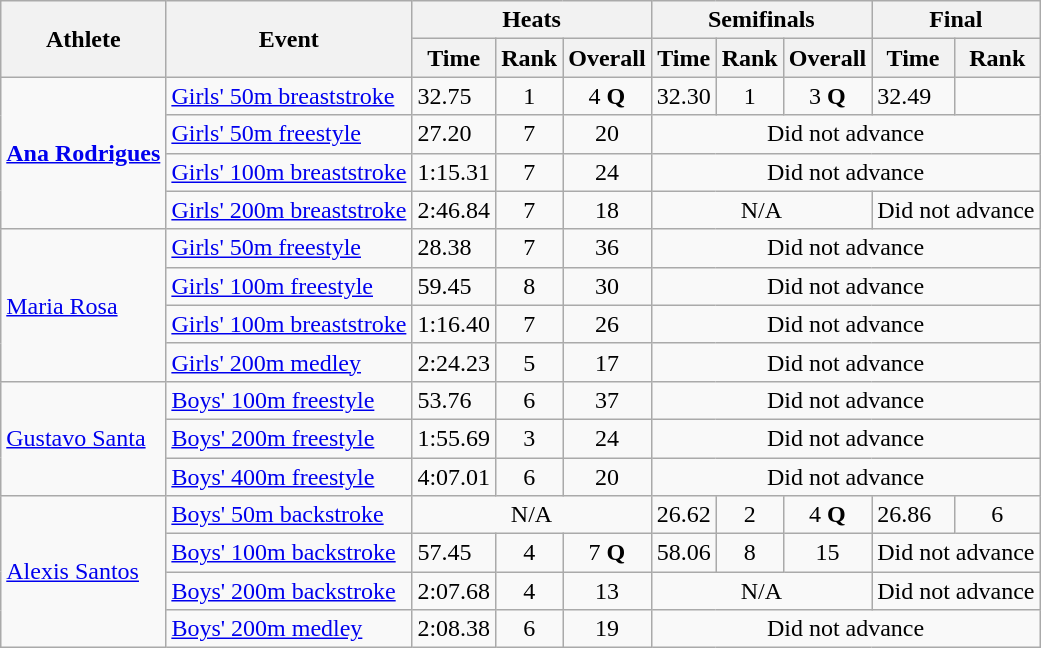<table class="wikitable">
<tr>
<th rowspan=2>Athlete</th>
<th rowspan=2>Event</th>
<th colspan=3>Heats</th>
<th colspan=3>Semifinals</th>
<th colspan=2>Final</th>
</tr>
<tr>
<th>Time</th>
<th>Rank</th>
<th>Overall</th>
<th>Time</th>
<th>Rank</th>
<th>Overall</th>
<th>Time</th>
<th>Rank</th>
</tr>
<tr>
<td rowspan=4><strong><a href='#'>Ana Rodrigues</a></strong></td>
<td><a href='#'>Girls' 50m breaststroke</a></td>
<td>32.75</td>
<td align=center>1</td>
<td align=center>4 <strong>Q</strong></td>
<td>32.30</td>
<td align=center>1</td>
<td align=center>3 <strong>Q</strong></td>
<td>32.49</td>
<td align=center></td>
</tr>
<tr>
<td><a href='#'>Girls' 50m freestyle</a></td>
<td>27.20</td>
<td align=center>7</td>
<td align=center>20</td>
<td colspan=5 align=center>Did not advance</td>
</tr>
<tr>
<td><a href='#'>Girls' 100m breaststroke</a></td>
<td>1:15.31</td>
<td align=center>7</td>
<td align=center>24</td>
<td colspan=5 align=center>Did not advance</td>
</tr>
<tr>
<td><a href='#'>Girls' 200m breaststroke</a></td>
<td>2:46.84</td>
<td align=center>7</td>
<td align=center>18</td>
<td colspan=3 align=center>N/A</td>
<td colspan=2 align=center>Did not advance</td>
</tr>
<tr>
<td rowspan=4><a href='#'>Maria Rosa</a></td>
<td><a href='#'>Girls' 50m freestyle</a></td>
<td>28.38</td>
<td align=center>7</td>
<td align=center>36</td>
<td colspan=5 align=center>Did not advance</td>
</tr>
<tr>
<td><a href='#'>Girls' 100m freestyle</a></td>
<td>59.45</td>
<td align=center>8</td>
<td align=center>30</td>
<td colspan=5 align=center>Did not advance</td>
</tr>
<tr>
<td><a href='#'>Girls' 100m breaststroke</a></td>
<td>1:16.40</td>
<td align=center>7</td>
<td align=center>26</td>
<td colspan=5 align=center>Did not advance</td>
</tr>
<tr>
<td><a href='#'>Girls' 200m medley</a></td>
<td>2:24.23</td>
<td align=center>5</td>
<td align=center>17</td>
<td colspan=5 align=center>Did not advance</td>
</tr>
<tr>
<td rowspan=3><a href='#'>Gustavo Santa</a></td>
<td><a href='#'>Boys' 100m freestyle</a></td>
<td>53.76</td>
<td align=center>6</td>
<td align=center>37</td>
<td colspan=5 align=center>Did not advance</td>
</tr>
<tr>
<td><a href='#'>Boys' 200m freestyle</a></td>
<td>1:55.69</td>
<td align=center>3</td>
<td align=center>24</td>
<td colspan=5 align=center>Did not advance</td>
</tr>
<tr>
<td><a href='#'>Boys' 400m freestyle</a></td>
<td>4:07.01</td>
<td align=center>6</td>
<td align=center>20</td>
<td colspan=5 align=center>Did not advance</td>
</tr>
<tr>
<td rowspan=4><a href='#'>Alexis Santos</a></td>
<td><a href='#'>Boys' 50m backstroke</a></td>
<td colspan=3 align=center>N/A</td>
<td>26.62</td>
<td align=center>2</td>
<td align=center>4 <strong>Q</strong></td>
<td>26.86</td>
<td align=center>6</td>
</tr>
<tr>
<td><a href='#'>Boys' 100m backstroke</a></td>
<td>57.45</td>
<td align=center>4</td>
<td align=center>7 <strong>Q</strong></td>
<td>58.06</td>
<td align=center>8</td>
<td align=center>15</td>
<td colspan=2 align=center>Did not advance</td>
</tr>
<tr>
<td><a href='#'>Boys' 200m backstroke</a></td>
<td>2:07.68</td>
<td align=center>4</td>
<td align=center>13</td>
<td colspan=3 align=center>N/A</td>
<td colspan=2 align=center>Did not advance</td>
</tr>
<tr>
<td><a href='#'>Boys' 200m medley</a></td>
<td>2:08.38</td>
<td align=center>6</td>
<td align=center>19</td>
<td colspan=5 align=center>Did not advance</td>
</tr>
</table>
